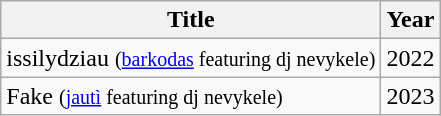<table class="wikitable">
<tr>
<th>Title</th>
<th>Year</th>
</tr>
<tr>
<td>issilydziau <small>(<a href='#'>barkodas</a> featuring dj nevykele)</small></td>
<td>2022</td>
</tr>
<tr>
<td>Fake <small>(<a href='#'>jautì</a> featuring dj nevykele)</small></td>
<td>2023</td>
</tr>
</table>
